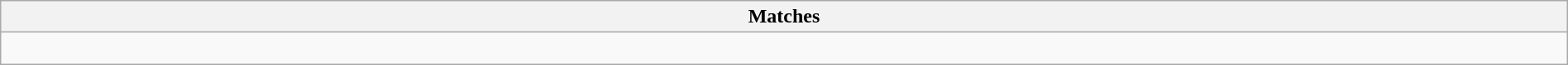<table class="wikitable collapsible collapsed" style="width:100%;">
<tr>
<th>Matches</th>
</tr>
<tr>
<td><br></td>
</tr>
</table>
